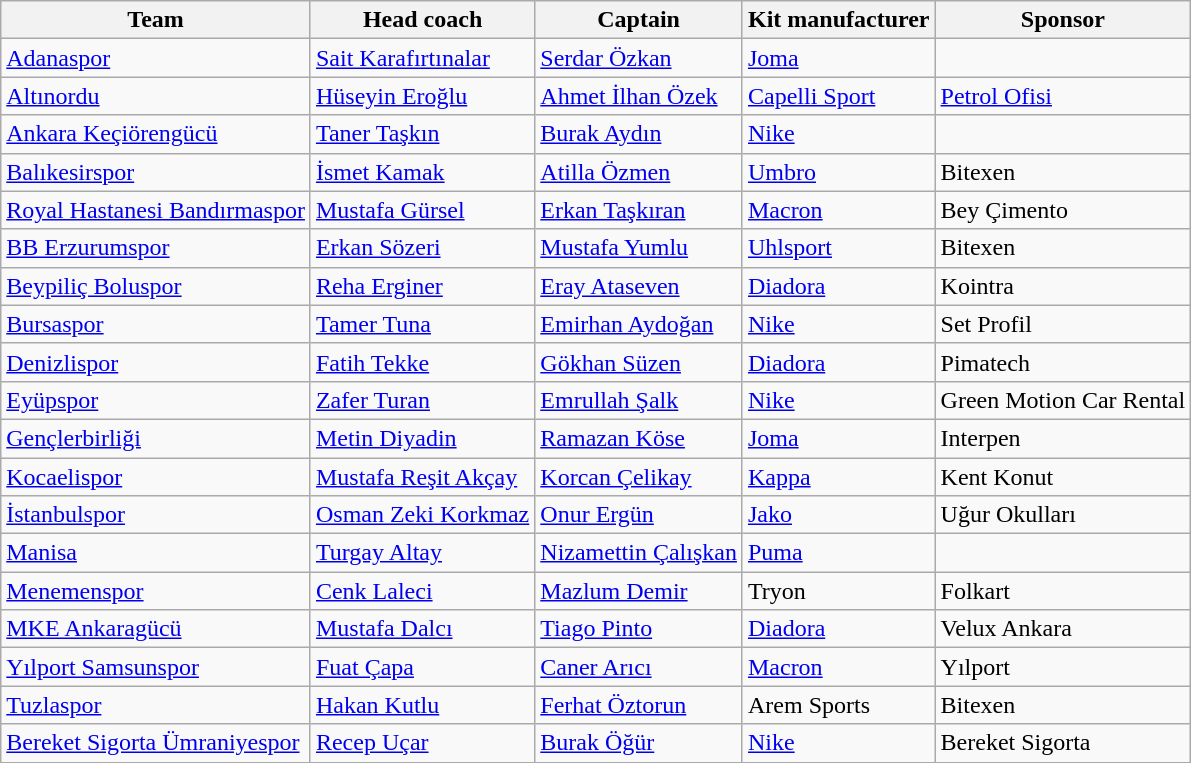<table class="wikitable sortable" style="text-align: left;">
<tr>
<th>Team</th>
<th>Head coach</th>
<th>Captain</th>
<th>Kit manufacturer</th>
<th>Sponsor</th>
</tr>
<tr>
<td><a href='#'>Adanaspor</a></td>
<td> <a href='#'>Sait Karafırtınalar</a></td>
<td> <a href='#'>Serdar Özkan</a></td>
<td><a href='#'>Joma</a></td>
<td></td>
</tr>
<tr>
<td><a href='#'>Altınordu</a></td>
<td> <a href='#'>Hüseyin Eroğlu</a></td>
<td> <a href='#'>Ahmet İlhan Özek</a></td>
<td><a href='#'>Capelli Sport</a></td>
<td><a href='#'>Petrol Ofisi</a></td>
</tr>
<tr>
<td><a href='#'>Ankara Keçiörengücü</a></td>
<td> <a href='#'>Taner Taşkın</a></td>
<td> <a href='#'>Burak Aydın</a></td>
<td><a href='#'>Nike</a></td>
<td></td>
</tr>
<tr>
<td><a href='#'>Balıkesirspor</a></td>
<td> <a href='#'>İsmet Kamak</a></td>
<td> <a href='#'>Atilla Özmen</a></td>
<td><a href='#'>Umbro</a></td>
<td>Bitexen</td>
</tr>
<tr>
<td><a href='#'>Royal Hastanesi Bandırmaspor</a></td>
<td> <a href='#'>Mustafa Gürsel</a></td>
<td> <a href='#'>Erkan Taşkıran</a></td>
<td><a href='#'>Macron</a></td>
<td>Bey Çimento</td>
</tr>
<tr>
<td><a href='#'>BB Erzurumspor</a></td>
<td> <a href='#'>Erkan Sözeri</a></td>
<td> <a href='#'>Mustafa Yumlu</a></td>
<td><a href='#'>Uhlsport</a></td>
<td>Bitexen</td>
</tr>
<tr>
<td><a href='#'>Beypiliç Boluspor</a></td>
<td> <a href='#'>Reha Erginer</a></td>
<td> <a href='#'>Eray Ataseven</a></td>
<td><a href='#'>Diadora</a></td>
<td>Kointra</td>
</tr>
<tr>
<td><a href='#'>Bursaspor</a></td>
<td> <a href='#'>Tamer Tuna</a></td>
<td> <a href='#'>Emirhan Aydoğan</a></td>
<td><a href='#'>Nike</a></td>
<td>Set Profil</td>
</tr>
<tr>
<td><a href='#'>Denizlispor</a></td>
<td> <a href='#'>Fatih Tekke</a></td>
<td> <a href='#'>Gökhan Süzen</a></td>
<td><a href='#'>Diadora</a></td>
<td>Pimatech</td>
</tr>
<tr>
<td><a href='#'>Eyüpspor</a></td>
<td> <a href='#'>Zafer Turan</a></td>
<td> <a href='#'>Emrullah Şalk</a></td>
<td><a href='#'>Nike</a></td>
<td>Green Motion Car Rental</td>
</tr>
<tr>
<td><a href='#'>Gençlerbirliği</a></td>
<td> <a href='#'>Metin Diyadin</a></td>
<td> <a href='#'>Ramazan Köse</a></td>
<td><a href='#'>Joma</a></td>
<td>Interpen</td>
</tr>
<tr>
<td><a href='#'>Kocaelispor</a></td>
<td> <a href='#'>Mustafa Reşit Akçay</a></td>
<td> <a href='#'>Korcan Çelikay</a></td>
<td><a href='#'>Kappa</a></td>
<td>Kent Konut</td>
</tr>
<tr>
<td><a href='#'>İstanbulspor</a></td>
<td> <a href='#'>Osman Zeki Korkmaz</a></td>
<td> <a href='#'>Onur Ergün</a></td>
<td><a href='#'>Jako</a></td>
<td>Uğur Okulları</td>
</tr>
<tr>
<td><a href='#'>Manisa</a></td>
<td> <a href='#'>Turgay Altay</a></td>
<td> <a href='#'>Nizamettin Çalışkan</a></td>
<td><a href='#'>Puma</a></td>
<td></td>
</tr>
<tr>
<td><a href='#'>Menemenspor</a></td>
<td> <a href='#'>Cenk Laleci</a></td>
<td> <a href='#'>Mazlum Demir</a></td>
<td>Tryon</td>
<td>Folkart</td>
</tr>
<tr>
<td><a href='#'>MKE Ankaragücü</a></td>
<td> <a href='#'>Mustafa Dalcı</a></td>
<td> <a href='#'>Tiago Pinto</a></td>
<td><a href='#'>Diadora</a></td>
<td>Velux Ankara</td>
</tr>
<tr>
<td><a href='#'>Yılport Samsunspor</a></td>
<td> <a href='#'>Fuat Çapa</a></td>
<td> <a href='#'>Caner Arıcı</a></td>
<td><a href='#'>Macron</a></td>
<td>Yılport</td>
</tr>
<tr>
<td><a href='#'>Tuzlaspor</a></td>
<td> <a href='#'>Hakan Kutlu</a></td>
<td> <a href='#'>Ferhat Öztorun</a></td>
<td>Arem Sports</td>
<td>Bitexen</td>
</tr>
<tr>
<td><a href='#'>Bereket Sigorta Ümraniyespor</a></td>
<td> <a href='#'>Recep Uçar</a></td>
<td> <a href='#'>Burak Öğür</a></td>
<td><a href='#'>Nike</a></td>
<td>Bereket Sigorta</td>
</tr>
<tr>
</tr>
</table>
